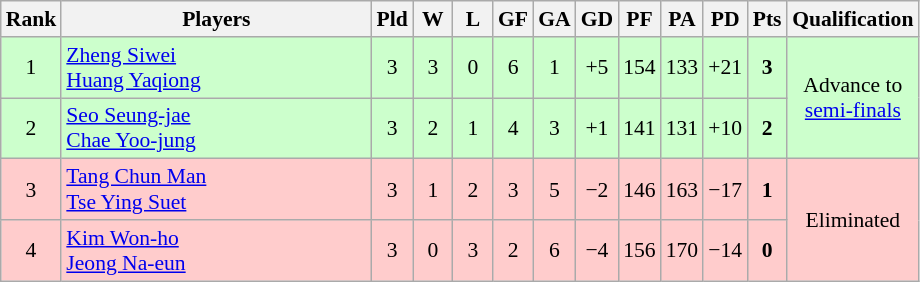<table class="wikitable" style="font-size:90%; text-align:center">
<tr>
<th width="20">Rank</th>
<th width="200">Players</th>
<th width="20">Pld</th>
<th width="20">W</th>
<th width="20">L</th>
<th width="20">GF</th>
<th width="20">GA</th>
<th width="20">GD</th>
<th width="20">PF</th>
<th width="20">PA</th>
<th width="20">PD</th>
<th width="20">Pts</th>
<th width="20">Qualification</th>
</tr>
<tr bgcolor="#ccffcc">
<td>1</td>
<td align="left"> <a href='#'>Zheng Siwei</a><br> <a href='#'>Huang Yaqiong</a></td>
<td>3</td>
<td>3</td>
<td>0</td>
<td>6</td>
<td>1</td>
<td>+5</td>
<td>154</td>
<td>133</td>
<td>+21</td>
<td><strong>3</strong></td>
<td rowspan="2">Advance to <a href='#'>semi-finals</a></td>
</tr>
<tr bgcolor="#ccffcc">
<td>2</td>
<td align="left"> <a href='#'>Seo Seung-jae</a><br> <a href='#'>Chae Yoo-jung</a></td>
<td>3</td>
<td>2</td>
<td>1</td>
<td>4</td>
<td>3</td>
<td>+1</td>
<td>141</td>
<td>131</td>
<td>+10</td>
<td><strong>2</strong></td>
</tr>
<tr bgcolor="#ffcccc">
<td>3</td>
<td align="left"> <a href='#'>Tang Chun Man</a><br> <a href='#'>Tse Ying Suet</a></td>
<td>3</td>
<td>1</td>
<td>2</td>
<td>3</td>
<td>5</td>
<td>−2</td>
<td>146</td>
<td>163</td>
<td>−17</td>
<td><strong>1</strong></td>
<td rowspan="2">Eliminated</td>
</tr>
<tr bgcolor="#ffcccc">
<td>4</td>
<td align="left"> <a href='#'>Kim Won-ho</a><br> <a href='#'>Jeong Na-eun</a></td>
<td>3</td>
<td>0</td>
<td>3</td>
<td>2</td>
<td>6</td>
<td>−4</td>
<td>156</td>
<td>170</td>
<td>−14</td>
<td><strong>0</strong></td>
</tr>
</table>
